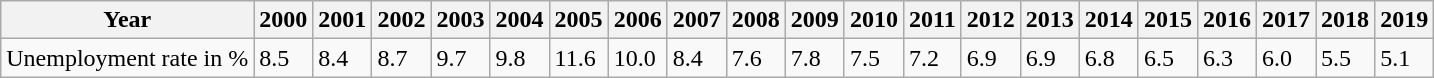<table class="wikitable">
<tr>
<th>Year</th>
<th>2000</th>
<th>2001</th>
<th>2002</th>
<th>2003</th>
<th>2004</th>
<th>2005</th>
<th>2006</th>
<th>2007</th>
<th>2008</th>
<th>2009</th>
<th>2010</th>
<th>2011</th>
<th>2012</th>
<th>2013</th>
<th>2014</th>
<th>2015</th>
<th>2016</th>
<th>2017</th>
<th>2018</th>
<th>2019</th>
</tr>
<tr>
<td>Unemployment rate in %</td>
<td>8.5</td>
<td>8.4</td>
<td>8.7</td>
<td>9.7</td>
<td>9.8</td>
<td>11.6</td>
<td>10.0</td>
<td>8.4</td>
<td>7.6</td>
<td>7.8</td>
<td>7.5</td>
<td>7.2</td>
<td>6.9</td>
<td>6.9</td>
<td>6.8</td>
<td>6.5</td>
<td>6.3</td>
<td>6.0</td>
<td>5.5</td>
<td>5.1</td>
</tr>
</table>
